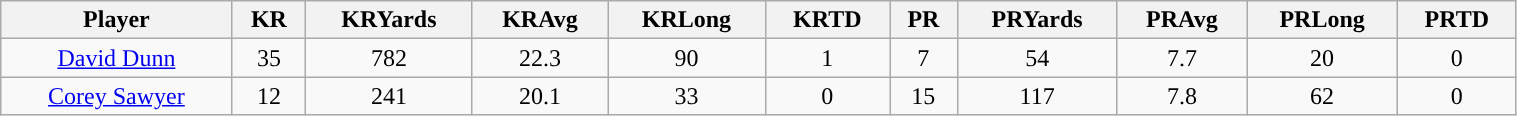<table class="wikitable" style="text-align:center;" width="80%">
<tr>
<th>Player</th>
<th>KR</th>
<th>KRYards</th>
<th>KRAvg</th>
<th>KRLong</th>
<th>KRTD</th>
<th>PR</th>
<th>PRYards</th>
<th>PRAvg</th>
<th>PRLong</th>
<th>PRTD</th>
</tr>
<tr align="center" bgcolor="">
<td><a href='#'>David Dunn</a></td>
<td>35</td>
<td>782</td>
<td>22.3</td>
<td>90</td>
<td>1</td>
<td>7</td>
<td>54</td>
<td>7.7</td>
<td>20</td>
<td>0</td>
</tr>
<tr align="center" bgcolor="">
<td><a href='#'>Corey Sawyer</a></td>
<td>12</td>
<td>241</td>
<td>20.1</td>
<td>33</td>
<td>0</td>
<td>15</td>
<td>117</td>
<td>7.8</td>
<td>62</td>
<td>0</td>
</tr>
</table>
